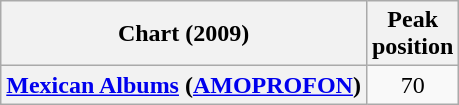<table class="wikitable sortable plainrowheaders" style="text-align:center">
<tr>
<th scope="col">Chart (2009)</th>
<th scope="col">Peak<br>position</th>
</tr>
<tr>
<th scope="row"><a href='#'>Mexican Albums</a> (<a href='#'>AMOPROFON</a>)</th>
<td>70</td>
</tr>
</table>
